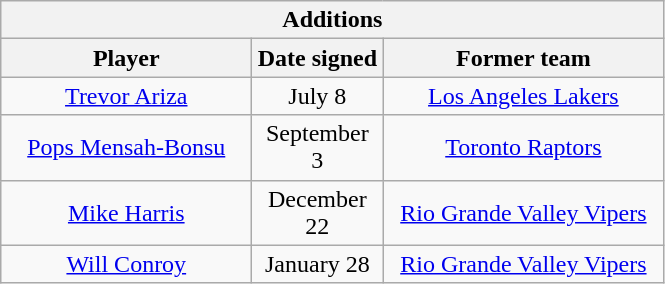<table class="wikitable" style="text-align:center">
<tr>
<th colspan=3>Additions</th>
</tr>
<tr>
<th style="width:160px">Player</th>
<th style="width:80px">Date signed</th>
<th style="width:180px">Former team</th>
</tr>
<tr>
<td><a href='#'>Trevor Ariza</a></td>
<td>July 8</td>
<td><a href='#'>Los Angeles Lakers</a></td>
</tr>
<tr>
<td><a href='#'>Pops Mensah-Bonsu</a></td>
<td>September 3</td>
<td><a href='#'>Toronto Raptors</a></td>
</tr>
<tr>
<td><a href='#'>Mike Harris</a></td>
<td>December 22</td>
<td><a href='#'>Rio Grande Valley Vipers</a></td>
</tr>
<tr>
<td><a href='#'>Will Conroy</a></td>
<td>January 28</td>
<td><a href='#'>Rio Grande Valley Vipers</a></td>
</tr>
</table>
